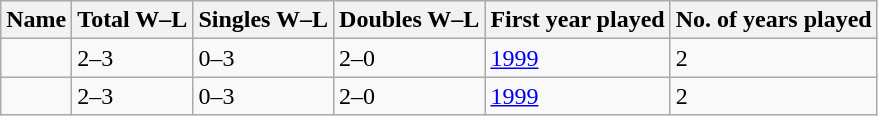<table class="sortable wikitable">
<tr>
<th>Name</th>
<th>Total W–L</th>
<th>Singles W–L</th>
<th>Doubles W–L</th>
<th>First year played</th>
<th>No. of years played</th>
</tr>
<tr>
<td></td>
<td>2–3</td>
<td>0–3</td>
<td>2–0</td>
<td><a href='#'>1999</a></td>
<td>2</td>
</tr>
<tr>
<td></td>
<td>2–3</td>
<td>0–3</td>
<td>2–0</td>
<td><a href='#'>1999</a></td>
<td>2</td>
</tr>
</table>
